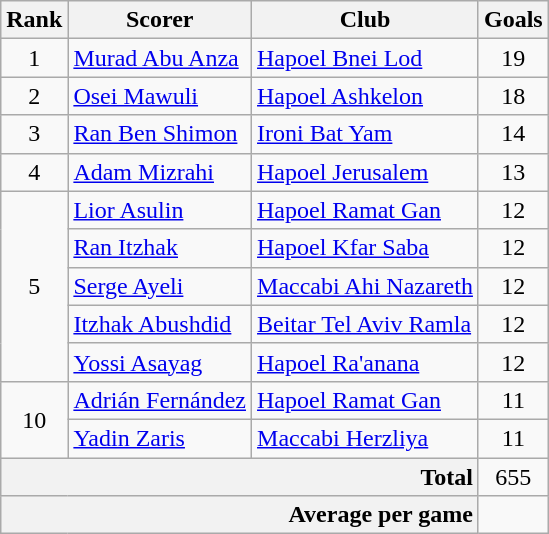<table class="wikitable">
<tr>
<th>Rank</th>
<th>Scorer</th>
<th>Club</th>
<th>Goals</th>
</tr>
<tr>
<td align="center">1</td>
<td> <a href='#'>Murad Abu Anza</a></td>
<td><a href='#'>Hapoel Bnei Lod</a></td>
<td align="center">19</td>
</tr>
<tr>
<td align="center">2</td>
<td> <a href='#'>Osei Mawuli</a></td>
<td><a href='#'>Hapoel Ashkelon</a></td>
<td align="center">18</td>
</tr>
<tr>
<td align="center">3</td>
<td> <a href='#'>Ran Ben Shimon</a></td>
<td><a href='#'>Ironi Bat Yam</a></td>
<td align="center">14</td>
</tr>
<tr>
<td align="center">4</td>
<td> <a href='#'>Adam Mizrahi</a></td>
<td><a href='#'>Hapoel Jerusalem</a></td>
<td align="center">13</td>
</tr>
<tr>
<td align="center" rowspan="5">5</td>
<td> <a href='#'>Lior Asulin</a></td>
<td><a href='#'>Hapoel Ramat Gan</a></td>
<td align="center">12</td>
</tr>
<tr>
<td> <a href='#'>Ran Itzhak</a></td>
<td><a href='#'>Hapoel Kfar Saba</a></td>
<td align="center">12</td>
</tr>
<tr>
<td> <a href='#'>Serge Ayeli</a></td>
<td><a href='#'>Maccabi Ahi Nazareth</a></td>
<td align="center">12</td>
</tr>
<tr>
<td> <a href='#'>Itzhak Abushdid</a></td>
<td><a href='#'>Beitar Tel Aviv Ramla</a></td>
<td align="center">12</td>
</tr>
<tr>
<td> <a href='#'>Yossi Asayag</a></td>
<td><a href='#'>Hapoel Ra'anana</a></td>
<td align="center">12</td>
</tr>
<tr>
<td align="center" rowspan="2">10</td>
<td> <a href='#'>Adrián Fernández</a></td>
<td><a href='#'>Hapoel Ramat Gan</a></td>
<td align="center">11</td>
</tr>
<tr>
<td> <a href='#'>Yadin Zaris</a></td>
<td><a href='#'>Maccabi Herzliya</a></td>
<td align="center">11</td>
</tr>
<tr>
<td bgcolor="#F2F2F2" colspan="3" align="right"><strong>Total</strong></td>
<td align="center">655</td>
</tr>
<tr>
<td bgcolor="#F2F2F2" colspan="3" align="right"><strong>Average per game</strong></td>
<td align="center"></td>
</tr>
</table>
